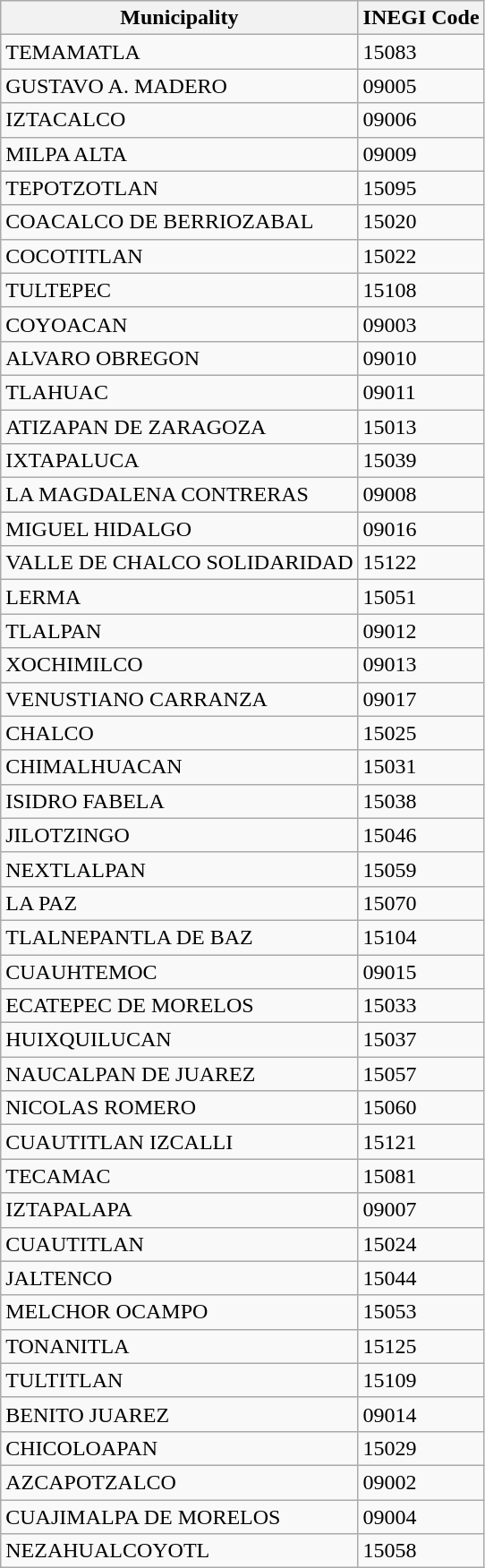<table class="wikitable sortable">
<tr>
<th>Municipality</th>
<th>INEGI Code</th>
</tr>
<tr>
<td>TEMAMATLA</td>
<td>15083</td>
</tr>
<tr>
<td>GUSTAVO A. MADERO</td>
<td>09005</td>
</tr>
<tr>
<td>IZTACALCO</td>
<td>09006</td>
</tr>
<tr>
<td>MILPA ALTA</td>
<td>09009</td>
</tr>
<tr>
<td>TEPOTZOTLAN</td>
<td>15095</td>
</tr>
<tr>
<td>COACALCO DE BERRIOZABAL</td>
<td>15020</td>
</tr>
<tr>
<td>COCOTITLAN</td>
<td>15022</td>
</tr>
<tr>
<td>TULTEPEC</td>
<td>15108</td>
</tr>
<tr>
<td>COYOACAN</td>
<td>09003</td>
</tr>
<tr>
<td>ALVARO OBREGON</td>
<td>09010</td>
</tr>
<tr>
<td>TLAHUAC</td>
<td>09011</td>
</tr>
<tr>
<td>ATIZAPAN DE ZARAGOZA</td>
<td>15013</td>
</tr>
<tr>
<td>IXTAPALUCA</td>
<td>15039</td>
</tr>
<tr>
<td>LA MAGDALENA CONTRERAS</td>
<td>09008</td>
</tr>
<tr>
<td>MIGUEL HIDALGO</td>
<td>09016</td>
</tr>
<tr>
<td>VALLE DE CHALCO SOLIDARIDAD</td>
<td>15122</td>
</tr>
<tr>
<td>LERMA</td>
<td>15051</td>
</tr>
<tr>
<td>TLALPAN</td>
<td>09012</td>
</tr>
<tr>
<td>XOCHIMILCO</td>
<td>09013</td>
</tr>
<tr>
<td>VENUSTIANO CARRANZA</td>
<td>09017</td>
</tr>
<tr>
<td>CHALCO</td>
<td>15025</td>
</tr>
<tr>
<td>CHIMALHUACAN</td>
<td>15031</td>
</tr>
<tr>
<td>ISIDRO FABELA</td>
<td>15038</td>
</tr>
<tr>
<td>JILOTZINGO</td>
<td>15046</td>
</tr>
<tr>
<td>NEXTLALPAN</td>
<td>15059</td>
</tr>
<tr>
<td>LA PAZ</td>
<td>15070</td>
</tr>
<tr>
<td>TLALNEPANTLA DE BAZ</td>
<td>15104</td>
</tr>
<tr>
<td>CUAUHTEMOC</td>
<td>09015</td>
</tr>
<tr>
<td>ECATEPEC DE MORELOS</td>
<td>15033</td>
</tr>
<tr>
<td>HUIXQUILUCAN</td>
<td>15037</td>
</tr>
<tr>
<td>NAUCALPAN DE JUAREZ</td>
<td>15057</td>
</tr>
<tr>
<td>NICOLAS ROMERO</td>
<td>15060</td>
</tr>
<tr>
<td>CUAUTITLAN IZCALLI</td>
<td>15121</td>
</tr>
<tr>
<td>TECAMAC</td>
<td>15081</td>
</tr>
<tr>
<td>IZTAPALAPA</td>
<td>09007</td>
</tr>
<tr>
<td>CUAUTITLAN</td>
<td>15024</td>
</tr>
<tr>
<td>JALTENCO</td>
<td>15044</td>
</tr>
<tr>
<td>MELCHOR OCAMPO</td>
<td>15053</td>
</tr>
<tr>
<td>TONANITLA</td>
<td>15125</td>
</tr>
<tr>
<td>TULTITLAN</td>
<td>15109</td>
</tr>
<tr>
<td>BENITO JUAREZ</td>
<td>09014</td>
</tr>
<tr>
<td>CHICOLOAPAN</td>
<td>15029</td>
</tr>
<tr>
<td>AZCAPOTZALCO</td>
<td>09002</td>
</tr>
<tr>
<td>CUAJIMALPA DE MORELOS</td>
<td>09004</td>
</tr>
<tr>
<td>NEZAHUALCOYOTL</td>
<td>15058</td>
</tr>
</table>
